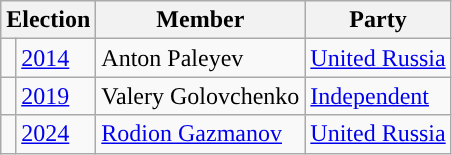<table class="wikitable">
<tr>
<th colspan="2">Election</th>
<th>Member</th>
<th>Party</th>
</tr>
<tr>
<td style="background-color:"></td>
<td><a href='#'>2014</a></td>
<td>Anton Paleyev</td>
<td><a href='#'>United Russia</a></td>
</tr>
<tr>
<td style="background-color:"></td>
<td><a href='#'>2019</a></td>
<td>Valery Golovchenko</td>
<td><a href='#'>Independent</a></td>
</tr>
<tr>
<td style="background-color:"></td>
<td><a href='#'>2024</a></td>
<td><a href='#'>Rodion Gazmanov</a></td>
<td><a href='#'>United Russia</a></td>
</tr>
</table>
